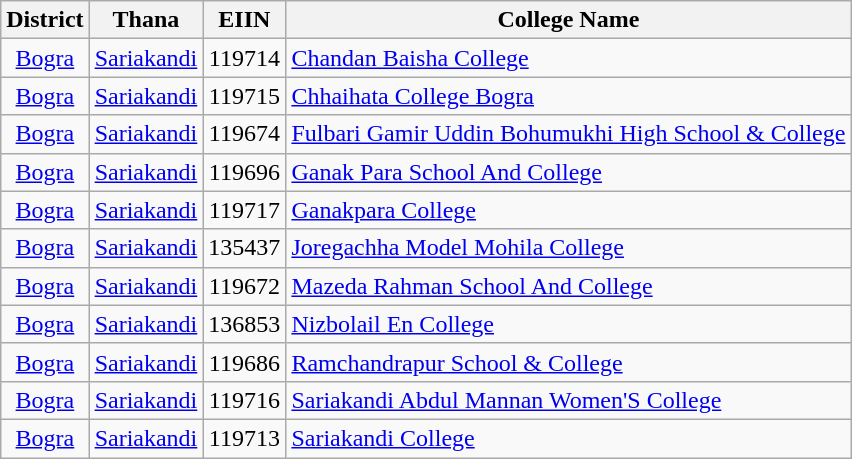<table class="wikitable">
<tr>
<th>District</th>
<th>Thana</th>
<th>EIIN</th>
<th>College Name</th>
</tr>
<tr>
<td style="text-align: center;"><a href='#'>Bogra</a></td>
<td style="text-align: center;"><a href='#'>Sariakandi</a></td>
<td style="text-align: center;">119714</td>
<td><a href='#'>Chandan Baisha College</a></td>
</tr>
<tr>
<td style="text-align: center;"><a href='#'>Bogra</a></td>
<td style="text-align: center;"><a href='#'>Sariakandi</a></td>
<td style="text-align: center;">119715</td>
<td><a href='#'>Chhaihata College Bogra</a></td>
</tr>
<tr>
<td style="text-align: center;"><a href='#'>Bogra</a></td>
<td style="text-align: center;"><a href='#'>Sariakandi</a></td>
<td style="text-align: center;">119674</td>
<td><a href='#'>Fulbari Gamir Uddin Bohumukhi High School & College</a></td>
</tr>
<tr>
<td style="text-align: center;"><a href='#'>Bogra</a></td>
<td style="text-align: center;"><a href='#'>Sariakandi</a></td>
<td style="text-align: center;">119696</td>
<td><a href='#'>Ganak Para School And College</a></td>
</tr>
<tr>
<td style="text-align: center;"><a href='#'>Bogra</a></td>
<td style="text-align: center;"><a href='#'>Sariakandi</a></td>
<td style="text-align: center;">119717</td>
<td><a href='#'>Ganakpara College</a></td>
</tr>
<tr>
<td style="text-align: center;"><a href='#'>Bogra</a></td>
<td style="text-align: center;"><a href='#'>Sariakandi</a></td>
<td style="text-align: center;">135437</td>
<td><a href='#'>Joregachha Model Mohila College</a></td>
</tr>
<tr>
<td style="text-align: center;"><a href='#'>Bogra</a></td>
<td style="text-align: center;"><a href='#'>Sariakandi</a></td>
<td style="text-align: center;">119672</td>
<td><a href='#'>Mazeda Rahman School And College</a></td>
</tr>
<tr>
<td style="text-align: center;"><a href='#'>Bogra</a></td>
<td style="text-align: center;"><a href='#'>Sariakandi</a></td>
<td style="text-align: center;">136853</td>
<td><a href='#'>Nizbolail En College</a></td>
</tr>
<tr>
<td style="text-align: center;"><a href='#'>Bogra</a></td>
<td style="text-align: center;"><a href='#'>Sariakandi</a></td>
<td style="text-align: center;">119686</td>
<td><a href='#'>Ramchandrapur School & College</a></td>
</tr>
<tr>
<td style="text-align: center;"><a href='#'>Bogra</a></td>
<td style="text-align: center;"><a href='#'>Sariakandi</a></td>
<td style="text-align: center;">119716</td>
<td><a href='#'>Sariakandi Abdul Mannan Women'S College</a></td>
</tr>
<tr>
<td style="text-align: center;"><a href='#'>Bogra</a></td>
<td style="text-align: center;"><a href='#'>Sariakandi</a></td>
<td style="text-align: center;">119713</td>
<td><a href='#'>Sariakandi College</a></td>
</tr>
</table>
